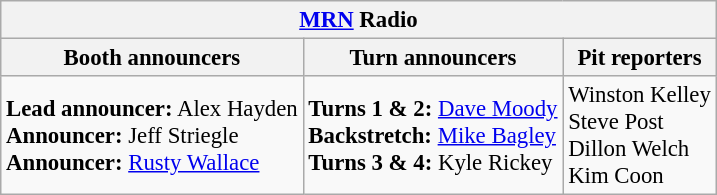<table class="wikitable" style="font-size: 95%;">
<tr>
<th colspan="3"><a href='#'>MRN</a> Radio</th>
</tr>
<tr>
<th>Booth announcers</th>
<th>Turn announcers</th>
<th>Pit reporters</th>
</tr>
<tr>
<td><strong>Lead announcer:</strong> Alex Hayden<br><strong>Announcer:</strong> Jeff Striegle<br><strong>Announcer:</strong> <a href='#'>Rusty Wallace</a></td>
<td><strong>Turns 1 & 2:</strong> <a href='#'>Dave Moody</a><br><strong>Backstretch:</strong> <a href='#'>Mike Bagley</a><br><strong>Turns 3 & 4:</strong> Kyle Rickey</td>
<td>Winston Kelley<br>Steve Post<br>Dillon Welch<br>Kim Coon</td>
</tr>
</table>
